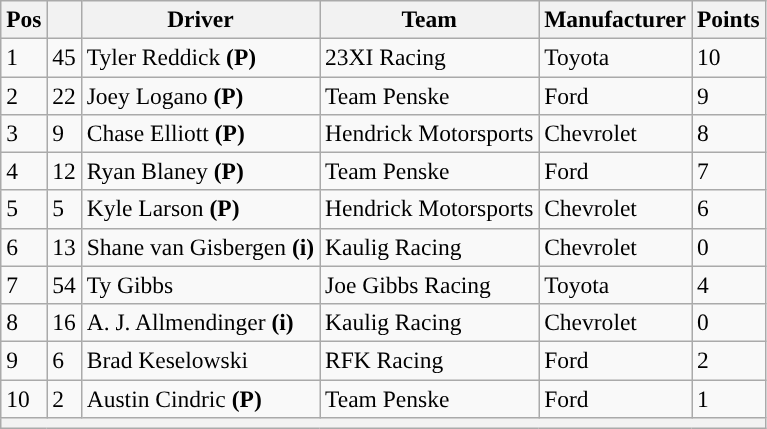<table class="wikitable" style="font-size:98%">
<tr>
<th>Pos</th>
<th></th>
<th>Driver</th>
<th>Team</th>
<th>Manufacturer</th>
<th>Points</th>
</tr>
<tr>
<td>1</td>
<td>45</td>
<td>Tyler Reddick <strong>(P)</strong></td>
<td>23XI Racing</td>
<td>Toyota</td>
<td>10</td>
</tr>
<tr>
<td>2</td>
<td>22</td>
<td>Joey Logano <strong>(P)</strong></td>
<td>Team Penske</td>
<td>Ford</td>
<td>9</td>
</tr>
<tr>
<td>3</td>
<td>9</td>
<td>Chase Elliott <strong>(P)</strong></td>
<td>Hendrick Motorsports</td>
<td>Chevrolet</td>
<td>8</td>
</tr>
<tr>
<td>4</td>
<td>12</td>
<td>Ryan Blaney <strong>(P)</strong></td>
<td>Team Penske</td>
<td>Ford</td>
<td>7</td>
</tr>
<tr>
<td>5</td>
<td>5</td>
<td>Kyle Larson <strong>(P)</strong></td>
<td>Hendrick Motorsports</td>
<td>Chevrolet</td>
<td>6</td>
</tr>
<tr>
<td>6</td>
<td>13</td>
<td>Shane van Gisbergen <strong>(i)</strong></td>
<td>Kaulig Racing</td>
<td>Chevrolet</td>
<td>0</td>
</tr>
<tr>
<td>7</td>
<td>54</td>
<td>Ty Gibbs</td>
<td>Joe Gibbs Racing</td>
<td>Toyota</td>
<td>4</td>
</tr>
<tr>
<td>8</td>
<td>16</td>
<td>A. J. Allmendinger <strong>(i)</strong></td>
<td>Kaulig Racing</td>
<td>Chevrolet</td>
<td>0</td>
</tr>
<tr>
<td>9</td>
<td>6</td>
<td>Brad Keselowski</td>
<td>RFK Racing</td>
<td>Ford</td>
<td>2</td>
</tr>
<tr>
<td>10</td>
<td>2</td>
<td>Austin Cindric <strong>(P)</strong></td>
<td>Team Penske</td>
<td>Ford</td>
<td>1</td>
</tr>
<tr>
<th colspan="6"></th>
</tr>
</table>
